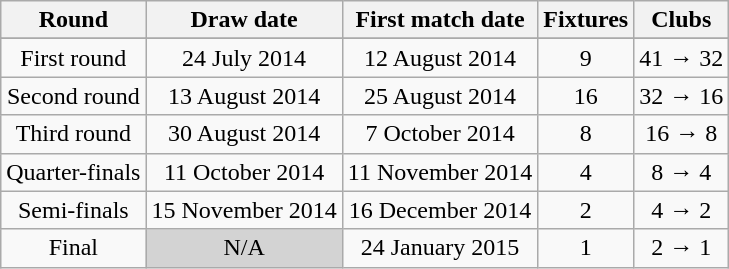<table class="wikitable" style="text-align: center">
<tr>
<th>Round</th>
<th>Draw date</th>
<th>First match date</th>
<th>Fixtures</th>
<th>Clubs</th>
</tr>
<tr>
</tr>
<tr>
<td>First round</td>
<td>24 July 2014</td>
<td>12 August 2014</td>
<td>9</td>
<td>41 → 32</td>
</tr>
<tr>
<td>Second round</td>
<td>13 August 2014</td>
<td>25 August 2014</td>
<td>16</td>
<td>32 → 16</td>
</tr>
<tr>
<td>Third round</td>
<td>30 August 2014</td>
<td>7 October 2014</td>
<td>8</td>
<td>16 → 8</td>
</tr>
<tr>
<td>Quarter-finals</td>
<td>11 October 2014</td>
<td>11 November 2014</td>
<td>4</td>
<td>8 → 4</td>
</tr>
<tr>
<td>Semi-finals</td>
<td>15 November 2014</td>
<td>16 December 2014</td>
<td>2</td>
<td>4 → 2</td>
</tr>
<tr>
<td>Final</td>
<td bgcolor="#D3D3D3">N/A</td>
<td>24 January 2015</td>
<td>1</td>
<td>2 → 1</td>
</tr>
</table>
